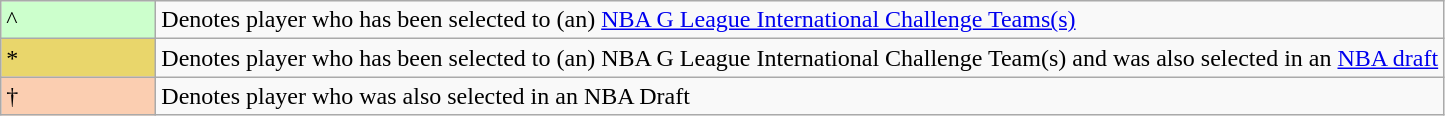<table class="wikitable">
<tr>
<td style="background-color:#CCFFCC; width:6em">^</td>
<td>Denotes player who has been selected to (an) <a href='#'>NBA G League International Challenge Teams(s)</a></td>
</tr>
<tr>
<td style="background-color:#E9D66B; width=6em">*</td>
<td>Denotes player who has been selected to (an) NBA G League International Challenge Team(s) and was also selected in an <a href='#'>NBA draft</a></td>
</tr>
<tr>
<td style="background-color:#FBCEB1; width:6em">†</td>
<td>Denotes player who was also selected in an NBA Draft</td>
</tr>
</table>
